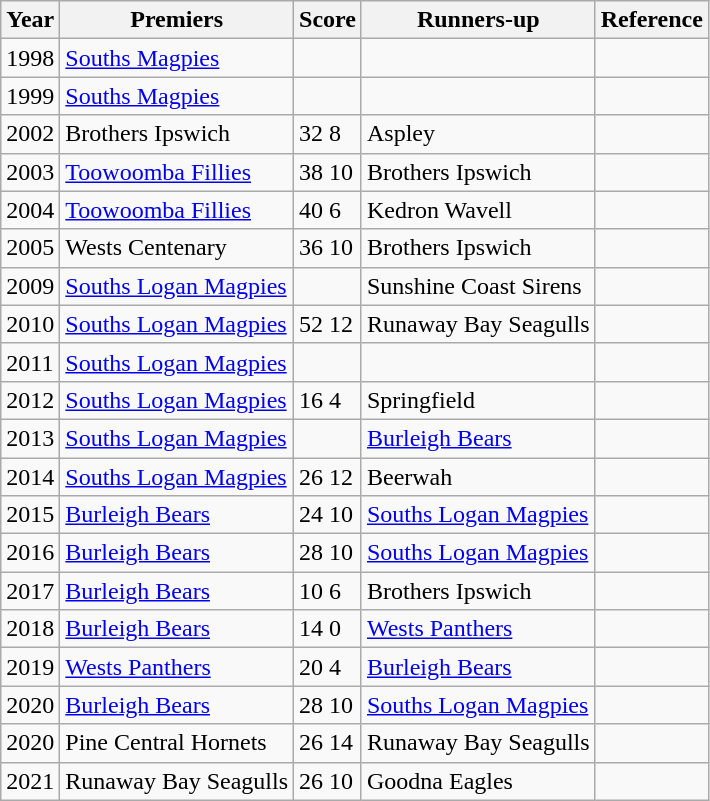<table class="wikitable sortable">
<tr>
<th>Year</th>
<th>Premiers</th>
<th>Score</th>
<th>Runners-up</th>
<th>Reference</th>
</tr>
<tr>
<td>1998</td>
<td><a href='#'>Souths Magpies</a></td>
<td></td>
<td></td>
<td></td>
</tr>
<tr>
<td>1999</td>
<td><a href='#'>Souths Magpies</a></td>
<td></td>
<td></td>
<td></td>
</tr>
<tr>
<td>2002</td>
<td>Brothers Ipswich</td>
<td>32  8</td>
<td>Aspley</td>
<td></td>
</tr>
<tr>
<td>2003</td>
<td><a href='#'>Toowoomba Fillies</a></td>
<td>38  10</td>
<td>Brothers Ipswich</td>
<td></td>
</tr>
<tr>
<td>2004</td>
<td><a href='#'>Toowoomba Fillies</a></td>
<td>40  6</td>
<td>Kedron Wavell</td>
<td></td>
</tr>
<tr>
<td>2005</td>
<td>Wests Centenary</td>
<td>36  10</td>
<td>Brothers Ipswich</td>
<td></td>
</tr>
<tr>
<td>2009</td>
<td><a href='#'>Souths Logan Magpies</a></td>
<td></td>
<td>Sunshine Coast Sirens</td>
<td></td>
</tr>
<tr>
<td>2010</td>
<td><a href='#'>Souths Logan Magpies</a></td>
<td>52  12</td>
<td>Runaway Bay Seagulls</td>
<td></td>
</tr>
<tr>
<td>2011</td>
<td><a href='#'>Souths Logan Magpies</a></td>
<td></td>
<td></td>
<td></td>
</tr>
<tr>
<td>2012</td>
<td><a href='#'>Souths Logan Magpies</a></td>
<td>16  4</td>
<td>Springfield</td>
<td></td>
</tr>
<tr>
<td>2013</td>
<td><a href='#'>Souths Logan Magpies</a></td>
<td></td>
<td><a href='#'>Burleigh Bears</a></td>
<td></td>
</tr>
<tr>
<td>2014</td>
<td><a href='#'>Souths Logan Magpies</a></td>
<td>26  12</td>
<td>Beerwah</td>
<td></td>
</tr>
<tr>
<td>2015</td>
<td><a href='#'>Burleigh Bears</a></td>
<td>24  10</td>
<td><a href='#'>Souths Logan Magpies</a></td>
<td></td>
</tr>
<tr>
<td>2016</td>
<td><a href='#'>Burleigh Bears</a></td>
<td>28  10</td>
<td><a href='#'>Souths Logan Magpies</a></td>
<td></td>
</tr>
<tr>
<td>2017</td>
<td><a href='#'>Burleigh Bears</a></td>
<td>10  6</td>
<td>Brothers Ipswich</td>
<td></td>
</tr>
<tr>
<td>2018</td>
<td><a href='#'>Burleigh Bears</a></td>
<td>14  0</td>
<td><a href='#'>Wests Panthers</a></td>
<td></td>
</tr>
<tr>
<td>2019</td>
<td><a href='#'>Wests Panthers</a></td>
<td>20  4</td>
<td><a href='#'>Burleigh Bears</a></td>
<td></td>
</tr>
<tr>
<td>2020</td>
<td><a href='#'>Burleigh Bears</a></td>
<td>28  10</td>
<td><a href='#'>Souths Logan Magpies</a></td>
<td></td>
</tr>
<tr>
<td>2020</td>
<td>Pine Central Hornets</td>
<td>26  14</td>
<td>Runaway Bay Seagulls</td>
<td></td>
</tr>
<tr>
<td>2021</td>
<td>Runaway Bay Seagulls</td>
<td>26  10</td>
<td>Goodna Eagles</td>
<td></td>
</tr>
</table>
